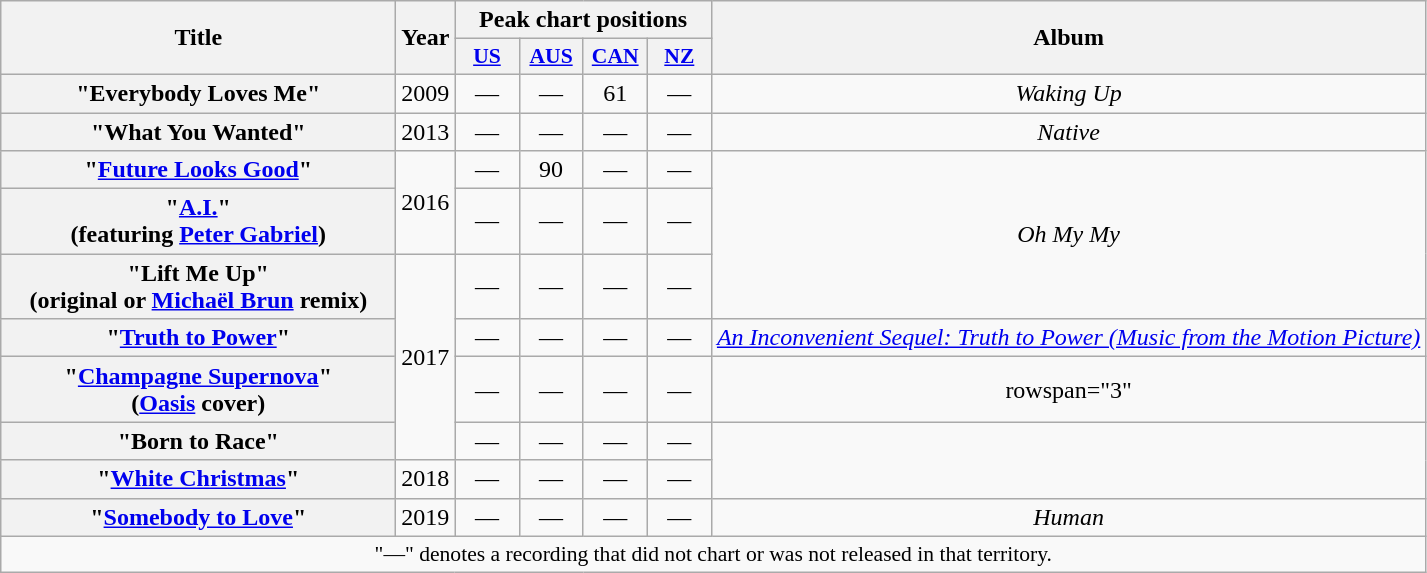<table class="wikitable plainrowheaders" style="text-align:center;" border="1">
<tr>
<th scope="col" rowspan="2" style="width:16em;">Title</th>
<th scope="col" rowspan="2">Year</th>
<th scope="col" colspan="4">Peak chart positions</th>
<th scope="col" rowspan="2">Album</th>
</tr>
<tr>
<th scope="col" style="width:2.5em;font-size:90%;"><a href='#'>US</a><br></th>
<th scope="col" style="width:2.5em;font-size:90%;"><a href='#'>AUS</a><br></th>
<th scope="col" style="width:2.5em;font-size:90%;"><a href='#'>CAN</a><br></th>
<th scope="col" style="width:2.5em;font-size:90%;"><a href='#'>NZ</a><br></th>
</tr>
<tr>
<th scope="row">"Everybody Loves Me"</th>
<td>2009</td>
<td>—</td>
<td>—</td>
<td>61</td>
<td>—</td>
<td><em>Waking Up</em></td>
</tr>
<tr>
<th scope="row">"What You Wanted"</th>
<td>2013</td>
<td>—</td>
<td>—</td>
<td>—</td>
<td>—</td>
<td><em>Native</em></td>
</tr>
<tr>
<th scope="row">"<a href='#'>Future Looks Good</a>"</th>
<td rowspan="2">2016</td>
<td>—</td>
<td>90</td>
<td>—</td>
<td>—</td>
<td rowspan="3"><em>Oh My My</em></td>
</tr>
<tr>
<th scope="row">"<a href='#'>A.I.</a>"<br><span>(featuring <a href='#'>Peter Gabriel</a>)</span></th>
<td>—</td>
<td>—</td>
<td>—</td>
<td>—</td>
</tr>
<tr>
<th scope="row">"Lift Me Up"<br><span>(original or <a href='#'>Michaël Brun</a> remix)</span></th>
<td rowspan="4">2017</td>
<td>—</td>
<td>—</td>
<td>—</td>
<td>—</td>
</tr>
<tr>
<th scope="row">"<a href='#'>Truth to Power</a>"</th>
<td>—</td>
<td>—</td>
<td>—</td>
<td>—</td>
<td><em><a href='#'>An Inconvenient Sequel: Truth to Power (Music from the Motion Picture)</a></em></td>
</tr>
<tr>
<th scope="row">"<a href='#'>Champagne Supernova</a>"<br><span>(<a href='#'>Oasis</a> cover)</span></th>
<td>—</td>
<td>—</td>
<td>—</td>
<td>—</td>
<td>rowspan="3" </td>
</tr>
<tr>
<th scope="row">"Born to Race"</th>
<td>—</td>
<td>—</td>
<td>—</td>
<td>—</td>
</tr>
<tr>
<th scope="row">"<a href='#'>White Christmas</a>"</th>
<td>2018</td>
<td>—</td>
<td>—</td>
<td>—</td>
<td>—</td>
</tr>
<tr>
<th scope="row">"<a href='#'>Somebody to Love</a>"</th>
<td>2019</td>
<td>—</td>
<td>—</td>
<td>—</td>
<td>—</td>
<td><em>Human</em></td>
</tr>
<tr>
<td colspan="14" style="font-size:90%">"—" denotes a recording that did not chart or was not released in that territory.</td>
</tr>
</table>
